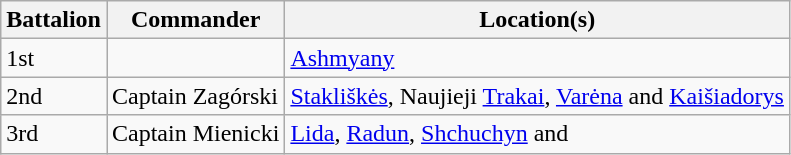<table class="wikitable">
<tr>
<th>Battalion</th>
<th>Commander</th>
<th>Location(s)</th>
</tr>
<tr>
<td>1st</td>
<td></td>
<td><a href='#'>Ashmyany</a></td>
</tr>
<tr>
<td>2nd</td>
<td>Captain Zagórski</td>
<td><a href='#'>Stakliškės</a>, Naujieji <a href='#'>Trakai</a>, <a href='#'>Varėna</a> and <a href='#'>Kaišiadorys</a></td>
</tr>
<tr>
<td>3rd</td>
<td>Captain Mienicki</td>
<td><a href='#'>Lida</a>, <a href='#'>Radun</a>, <a href='#'>Shchuchyn</a> and </td>
</tr>
</table>
